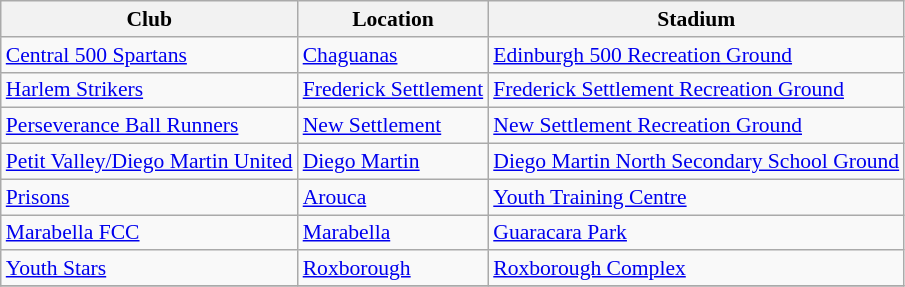<table class="sortable wikitable" style="font-size:90%;">
<tr>
<th>Club</th>
<th>Location</th>
<th>Stadium</th>
</tr>
<tr>
<td><a href='#'>Central 500 Spartans</a></td>
<td><a href='#'>Chaguanas</a></td>
<td><a href='#'>Edinburgh 500 Recreation Ground</a></td>
</tr>
<tr>
<td><a href='#'>Harlem Strikers</a></td>
<td><a href='#'>Frederick Settlement</a></td>
<td><a href='#'>Frederick Settlement Recreation Ground</a></td>
</tr>
<tr>
<td><a href='#'>Perseverance Ball Runners</a></td>
<td><a href='#'>New Settlement</a></td>
<td><a href='#'>New Settlement Recreation Ground</a></td>
</tr>
<tr>
<td><a href='#'>Petit Valley/Diego Martin United</a></td>
<td><a href='#'>Diego Martin</a></td>
<td><a href='#'>Diego Martin North Secondary School Ground</a></td>
</tr>
<tr>
<td><a href='#'>Prisons</a></td>
<td><a href='#'>Arouca</a></td>
<td><a href='#'>Youth Training Centre</a></td>
</tr>
<tr>
<td><a href='#'>Marabella FCC</a></td>
<td><a href='#'>Marabella</a></td>
<td><a href='#'>Guaracara Park</a></td>
</tr>
<tr>
<td><a href='#'>Youth Stars</a></td>
<td><a href='#'>Roxborough</a></td>
<td><a href='#'>Roxborough Complex</a></td>
</tr>
<tr>
</tr>
</table>
